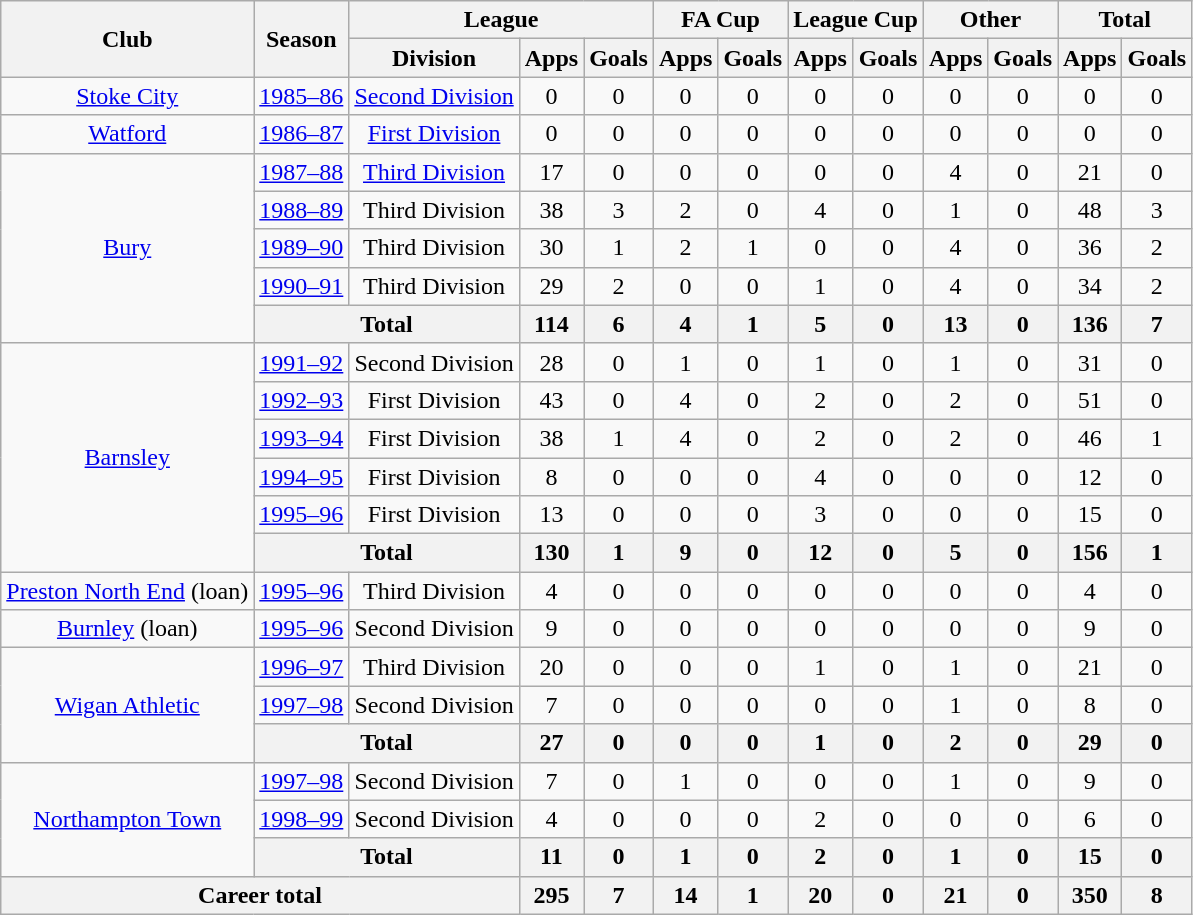<table class="wikitable" style="text-align: center;">
<tr>
<th rowspan=2>Club</th>
<th rowspan=2>Season</th>
<th colspan=3>League</th>
<th colspan=2>FA Cup</th>
<th colspan=2>League Cup</th>
<th colspan=2>Other</th>
<th colspan=2>Total</th>
</tr>
<tr>
<th>Division</th>
<th>Apps</th>
<th>Goals</th>
<th>Apps</th>
<th>Goals</th>
<th>Apps</th>
<th>Goals</th>
<th>Apps</th>
<th>Goals</th>
<th>Apps</th>
<th>Goals</th>
</tr>
<tr>
<td><a href='#'>Stoke City</a></td>
<td><a href='#'>1985–86</a></td>
<td><a href='#'>Second Division</a></td>
<td>0</td>
<td>0</td>
<td>0</td>
<td>0</td>
<td>0</td>
<td>0</td>
<td>0</td>
<td>0</td>
<td>0</td>
<td>0</td>
</tr>
<tr>
<td><a href='#'>Watford</a></td>
<td><a href='#'>1986–87</a></td>
<td><a href='#'>First Division</a></td>
<td>0</td>
<td>0</td>
<td>0</td>
<td>0</td>
<td>0</td>
<td>0</td>
<td>0</td>
<td>0</td>
<td>0</td>
<td>0</td>
</tr>
<tr>
<td rowspan=5><a href='#'>Bury</a></td>
<td><a href='#'>1987–88</a></td>
<td><a href='#'>Third Division</a></td>
<td>17</td>
<td>0</td>
<td>0</td>
<td>0</td>
<td>0</td>
<td>0</td>
<td>4</td>
<td>0</td>
<td>21</td>
<td>0</td>
</tr>
<tr>
<td><a href='#'>1988–89</a></td>
<td>Third Division</td>
<td>38</td>
<td>3</td>
<td>2</td>
<td>0</td>
<td>4</td>
<td>0</td>
<td>1</td>
<td>0</td>
<td>48</td>
<td>3</td>
</tr>
<tr>
<td><a href='#'>1989–90</a></td>
<td>Third Division</td>
<td>30</td>
<td>1</td>
<td>2</td>
<td>1</td>
<td>0</td>
<td>0</td>
<td>4</td>
<td>0</td>
<td>36</td>
<td>2</td>
</tr>
<tr>
<td><a href='#'>1990–91</a></td>
<td>Third Division</td>
<td>29</td>
<td>2</td>
<td>0</td>
<td>0</td>
<td>1</td>
<td>0</td>
<td>4</td>
<td>0</td>
<td>34</td>
<td>2</td>
</tr>
<tr>
<th colspan=2>Total</th>
<th>114</th>
<th>6</th>
<th>4</th>
<th>1</th>
<th>5</th>
<th>0</th>
<th>13</th>
<th>0</th>
<th>136</th>
<th>7</th>
</tr>
<tr>
<td rowspan=6><a href='#'>Barnsley</a></td>
<td><a href='#'>1991–92</a></td>
<td>Second Division</td>
<td>28</td>
<td>0</td>
<td>1</td>
<td>0</td>
<td>1</td>
<td>0</td>
<td>1</td>
<td>0</td>
<td>31</td>
<td>0</td>
</tr>
<tr>
<td><a href='#'>1992–93</a></td>
<td>First Division</td>
<td>43</td>
<td>0</td>
<td>4</td>
<td>0</td>
<td>2</td>
<td>0</td>
<td>2</td>
<td>0</td>
<td>51</td>
<td>0</td>
</tr>
<tr>
<td><a href='#'>1993–94</a></td>
<td>First Division</td>
<td>38</td>
<td>1</td>
<td>4</td>
<td>0</td>
<td>2</td>
<td>0</td>
<td>2</td>
<td>0</td>
<td>46</td>
<td>1</td>
</tr>
<tr>
<td><a href='#'>1994–95</a></td>
<td>First Division</td>
<td>8</td>
<td>0</td>
<td>0</td>
<td>0</td>
<td>4</td>
<td>0</td>
<td>0</td>
<td>0</td>
<td>12</td>
<td>0</td>
</tr>
<tr>
<td><a href='#'>1995–96</a></td>
<td>First Division</td>
<td>13</td>
<td>0</td>
<td>0</td>
<td>0</td>
<td>3</td>
<td>0</td>
<td>0</td>
<td>0</td>
<td>15</td>
<td>0</td>
</tr>
<tr>
<th colspan=2>Total</th>
<th>130</th>
<th>1</th>
<th>9</th>
<th>0</th>
<th>12</th>
<th>0</th>
<th>5</th>
<th>0</th>
<th>156</th>
<th>1</th>
</tr>
<tr>
<td><a href='#'>Preston North End</a> (loan)</td>
<td><a href='#'>1995–96</a></td>
<td>Third Division</td>
<td>4</td>
<td>0</td>
<td>0</td>
<td>0</td>
<td>0</td>
<td>0</td>
<td>0</td>
<td>0</td>
<td>4</td>
<td>0</td>
</tr>
<tr>
<td><a href='#'>Burnley</a> (loan)</td>
<td><a href='#'>1995–96</a></td>
<td>Second Division</td>
<td>9</td>
<td>0</td>
<td>0</td>
<td>0</td>
<td>0</td>
<td>0</td>
<td>0</td>
<td>0</td>
<td>9</td>
<td>0</td>
</tr>
<tr>
<td rowspan=3><a href='#'>Wigan Athletic</a></td>
<td><a href='#'>1996–97</a></td>
<td>Third Division</td>
<td>20</td>
<td>0</td>
<td>0</td>
<td>0</td>
<td>1</td>
<td>0</td>
<td>1</td>
<td>0</td>
<td>21</td>
<td>0</td>
</tr>
<tr>
<td><a href='#'>1997–98</a></td>
<td>Second Division</td>
<td>7</td>
<td>0</td>
<td>0</td>
<td>0</td>
<td>0</td>
<td>0</td>
<td>1</td>
<td>0</td>
<td>8</td>
<td>0</td>
</tr>
<tr>
<th colspan=2>Total</th>
<th>27</th>
<th>0</th>
<th>0</th>
<th>0</th>
<th>1</th>
<th>0</th>
<th>2</th>
<th>0</th>
<th>29</th>
<th>0</th>
</tr>
<tr>
<td rowspan=3><a href='#'>Northampton Town</a></td>
<td><a href='#'>1997–98</a></td>
<td>Second Division</td>
<td>7</td>
<td>0</td>
<td>1</td>
<td>0</td>
<td>0</td>
<td>0</td>
<td>1</td>
<td>0</td>
<td>9</td>
<td>0</td>
</tr>
<tr>
<td><a href='#'>1998–99</a></td>
<td>Second Division</td>
<td>4</td>
<td>0</td>
<td>0</td>
<td>0</td>
<td>2</td>
<td>0</td>
<td>0</td>
<td>0</td>
<td>6</td>
<td>0</td>
</tr>
<tr>
<th colspan=2>Total</th>
<th>11</th>
<th>0</th>
<th>1</th>
<th>0</th>
<th>2</th>
<th>0</th>
<th>1</th>
<th>0</th>
<th>15</th>
<th>0</th>
</tr>
<tr>
<th colspan=3>Career total</th>
<th>295</th>
<th>7</th>
<th>14</th>
<th>1</th>
<th>20</th>
<th>0</th>
<th>21</th>
<th>0</th>
<th>350</th>
<th>8</th>
</tr>
</table>
